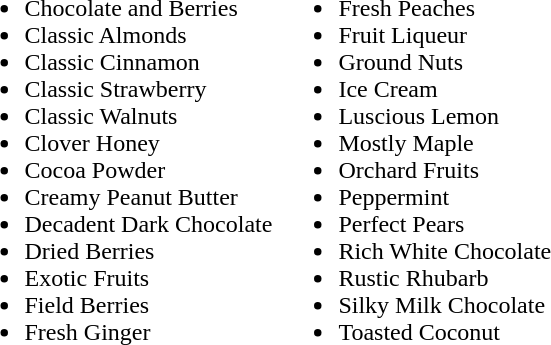<table>
<tr>
<td valign=top><br><ul><li>Chocolate and Berries</li><li>Classic Almonds</li><li>Classic Cinnamon</li><li>Classic Strawberry</li><li>Classic Walnuts</li><li>Clover Honey</li><li>Cocoa Powder</li><li>Creamy Peanut Butter</li><li>Decadent Dark Chocolate</li><li>Dried Berries</li><li>Exotic Fruits</li><li>Field Berries</li><li>Fresh Ginger</li></ul></td>
<td valign=top><br><ul><li>Fresh Peaches</li><li>Fruit Liqueur</li><li>Ground Nuts</li><li>Ice Cream</li><li>Luscious Lemon</li><li>Mostly Maple</li><li>Orchard Fruits</li><li>Peppermint</li><li>Perfect Pears</li><li>Rich White Chocolate</li><li>Rustic Rhubarb</li><li>Silky Milk Chocolate</li><li>Toasted Coconut</li></ul></td>
</tr>
</table>
